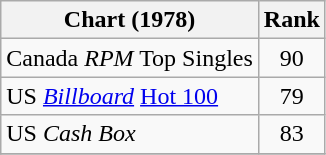<table class="wikitable sortable">
<tr>
<th align="left">Chart (1978)</th>
<th style="text-align:center;">Rank</th>
</tr>
<tr>
<td>Canada <em>RPM</em> Top Singles </td>
<td style="text-align:center;">90</td>
</tr>
<tr>
<td>US <em><a href='#'>Billboard</a></em> <a href='#'>Hot 100</a></td>
<td style="text-align:center;">79</td>
</tr>
<tr>
<td>US <em>Cash Box</em> </td>
<td style="text-align:center;">83</td>
</tr>
<tr>
</tr>
</table>
